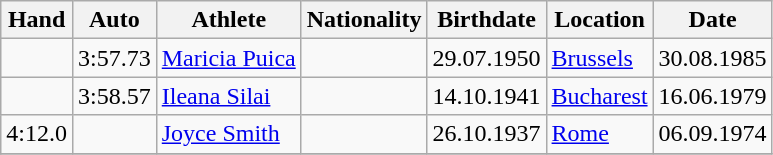<table class="wikitable">
<tr>
<th>Hand</th>
<th>Auto</th>
<th>Athlete</th>
<th>Nationality</th>
<th>Birthdate</th>
<th>Location</th>
<th>Date</th>
</tr>
<tr>
<td></td>
<td>3:57.73</td>
<td><a href='#'>Maricia Puica</a></td>
<td></td>
<td>29.07.1950</td>
<td><a href='#'>Brussels</a></td>
<td>30.08.1985</td>
</tr>
<tr>
<td></td>
<td>3:58.57</td>
<td><a href='#'>Ileana Silai</a></td>
<td></td>
<td>14.10.1941</td>
<td><a href='#'>Bucharest</a></td>
<td>16.06.1979</td>
</tr>
<tr>
<td>4:12.0</td>
<td></td>
<td><a href='#'>Joyce Smith</a></td>
<td></td>
<td>26.10.1937</td>
<td><a href='#'>Rome</a></td>
<td>06.09.1974</td>
</tr>
<tr>
</tr>
</table>
